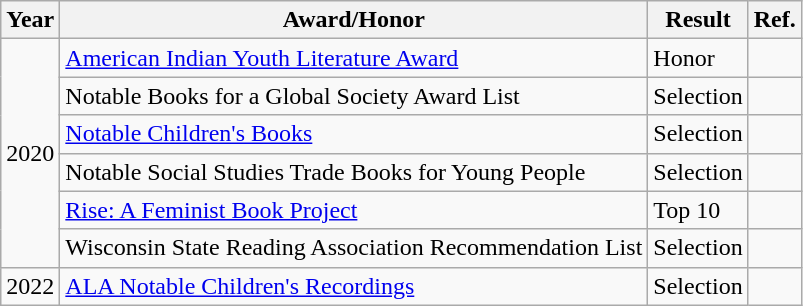<table class="wikitable sortable">
<tr>
<th>Year</th>
<th>Award/Honor</th>
<th>Result</th>
<th>Ref.</th>
</tr>
<tr>
<td rowspan="6">2020</td>
<td><a href='#'>American Indian Youth Literature Award</a></td>
<td>Honor</td>
<td></td>
</tr>
<tr>
<td>Notable Books for a Global Society Award List</td>
<td>Selection</td>
<td></td>
</tr>
<tr>
<td><a href='#'>Notable Children's Books</a></td>
<td>Selection</td>
<td></td>
</tr>
<tr>
<td>Notable Social Studies Trade Books for Young People</td>
<td>Selection</td>
<td></td>
</tr>
<tr>
<td><a href='#'>Rise: A Feminist Book Project</a></td>
<td>Top 10</td>
<td></td>
</tr>
<tr>
<td>Wisconsin State Reading Association Recommendation List</td>
<td>Selection</td>
<td></td>
</tr>
<tr>
<td>2022</td>
<td><a href='#'>ALA Notable Children's Recordings</a></td>
<td>Selection</td>
<td></td>
</tr>
</table>
